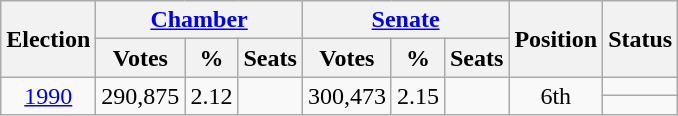<table class=wikitable style=text-align:center>
<tr>
<th rowspan=2>Election</th>
<th colspan=3><a href='#'>Chamber</a></th>
<th colspan=3><a href='#'>Senate</a></th>
<th rowspan=2>Position</th>
<th rowspan=2>Status</th>
</tr>
<tr>
<th>Votes</th>
<th>%</th>
<th>Seats</th>
<th>Votes</th>
<th>%</th>
<th>Seats</th>
</tr>
<tr>
<td rowspan=2><a href='#'>1990</a></td>
<td rowspan=2>290,875</td>
<td rowspan=2>2.12</td>
<td rowspan=2></td>
<td rowspan=2>300,473</td>
<td rowspan=2>2.15</td>
<td rowspan=2></td>
<td rowspan=2>6th</td>
<td></td>
</tr>
<tr>
<td></td>
</tr>
</table>
